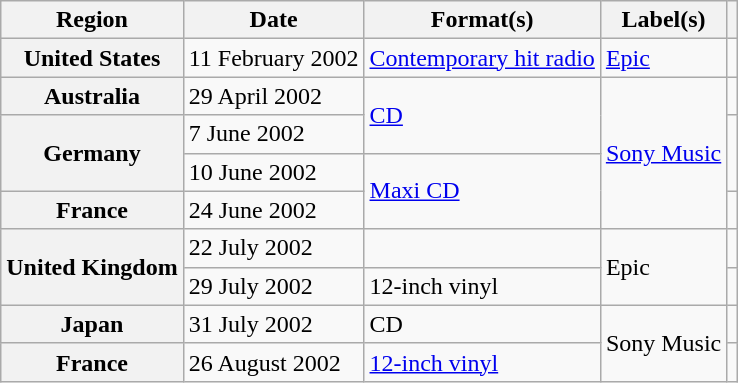<table class="wikitable plainrowheaders">
<tr>
<th scope="col">Region</th>
<th scope="col">Date</th>
<th scope="col">Format(s)</th>
<th scope="col">Label(s)</th>
<th scope="col"></th>
</tr>
<tr>
<th scope="row">United States</th>
<td>11 February 2002</td>
<td><a href='#'>Contemporary hit radio</a></td>
<td><a href='#'>Epic</a></td>
<td></td>
</tr>
<tr>
<th scope="row">Australia</th>
<td>29 April 2002</td>
<td rowspan="2"><a href='#'>CD</a></td>
<td rowspan="4"><a href='#'>Sony Music</a></td>
<td></td>
</tr>
<tr>
<th scope="row" rowspan="2">Germany</th>
<td>7 June 2002</td>
<td rowspan="2"></td>
</tr>
<tr>
<td>10 June 2002</td>
<td rowspan="2"><a href='#'>Maxi CD</a></td>
</tr>
<tr>
<th scope="row">France</th>
<td>24 June 2002</td>
<td></td>
</tr>
<tr>
<th scope="row" rowspan="2">United Kingdom</th>
<td>22 July 2002</td>
<td></td>
<td rowspan="2">Epic</td>
<td></td>
</tr>
<tr>
<td>29 July 2002</td>
<td>12-inch vinyl</td>
<td></td>
</tr>
<tr>
<th scope="row">Japan</th>
<td>31 July 2002</td>
<td>CD</td>
<td rowspan="2">Sony Music</td>
<td></td>
</tr>
<tr>
<th scope="row">France</th>
<td>26 August 2002</td>
<td><a href='#'>12-inch vinyl</a></td>
<td></td>
</tr>
</table>
